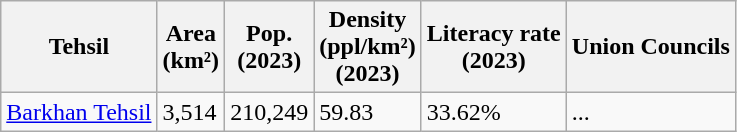<table class="wikitable sortable static-row-numbers static-row-header-hash">
<tr>
<th>Tehsil</th>
<th>Area<br>(km²)</th>
<th>Pop.<br>(2023)</th>
<th>Density<br>(ppl/km²)<br>(2023)</th>
<th>Literacy rate<br>(2023)</th>
<th>Union Councils</th>
</tr>
<tr>
<td><a href='#'>Barkhan Tehsil</a></td>
<td>3,514</td>
<td>210,249</td>
<td>59.83</td>
<td>33.62%</td>
<td>...</td>
</tr>
</table>
